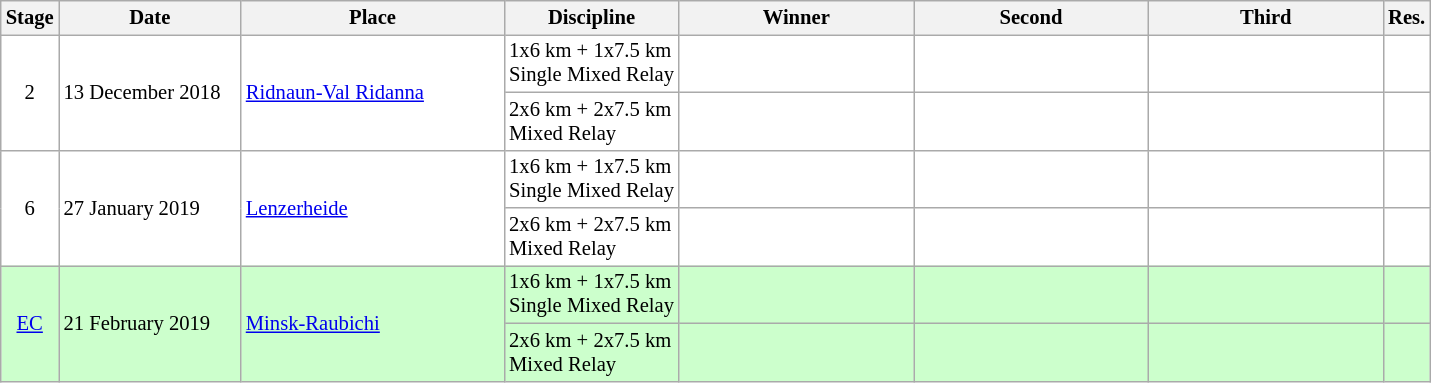<table class="wikitable plainrowheaders" style="background:#fff; font-size:86%; line-height:16px; border:grey solid 1px; border-collapse:collapse;">
<tr>
<th width="20">Stage</th>
<th width="115">Date</th>
<th width="169">Place</th>
<th width="110">Discipline</th>
<th width="150">Winner</th>
<th width="150">Second</th>
<th width="150">Third</th>
<th width="10">Res.</th>
</tr>
<tr>
<td align=center rowspan="2">2</td>
<td rowspan="2">13 December 2018</td>
<td rowspan="2"> <a href='#'>Ridnaun-Val Ridanna</a></td>
<td>1x6 km + 1x7.5 km Single Mixed Relay</td>
<td></td>
<td></td>
<td></td>
<td></td>
</tr>
<tr>
<td>2x6 km + 2x7.5 km Mixed Relay</td>
<td></td>
<td></td>
<td></td>
<td></td>
</tr>
<tr>
<td align=center rowspan="2">6</td>
<td rowspan="2">27 January 2019</td>
<td rowspan="2"> <a href='#'>Lenzerheide</a></td>
<td>1x6 km + 1x7.5 km Single Mixed Relay</td>
<td></td>
<td></td>
<td></td>
<td></td>
</tr>
<tr>
<td>2x6 km + 2x7.5 km Mixed Relay</td>
<td></td>
<td></td>
<td></td>
<td></td>
</tr>
<tr style="background:#CCFFCC">
<td align=center rowspan="2"><a href='#'>EC</a></td>
<td rowspan="2">21 February 2019</td>
<td rowspan="2"> <a href='#'>Minsk-Raubichi</a></td>
<td>1x6 km + 1x7.5 km Single Mixed Relay</td>
<td></td>
<td></td>
<td></td>
<td></td>
</tr>
<tr style="background:#CCFFCC">
<td>2x6 km + 2x7.5 km Mixed Relay</td>
<td></td>
<td></td>
<td></td>
<td></td>
</tr>
</table>
